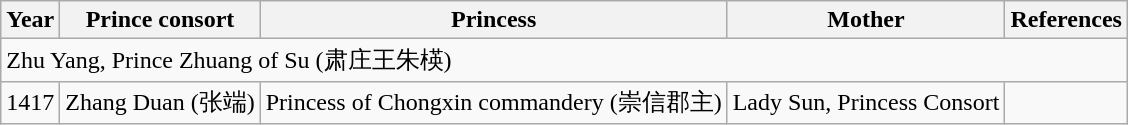<table class="wikitable">
<tr>
<th>Year</th>
<th>Prince consort</th>
<th>Princess</th>
<th>Mother</th>
<th>References</th>
</tr>
<tr>
<td colspan="5">Zhu Yang, Prince Zhuang of Su (肃庄王朱楧)</td>
</tr>
<tr>
<td>1417</td>
<td>Zhang Duan (张端)</td>
<td>Princess of Chongxin commandery (崇信郡主)</td>
<td>Lady Sun, Princess Consort</td>
<td></td>
</tr>
</table>
